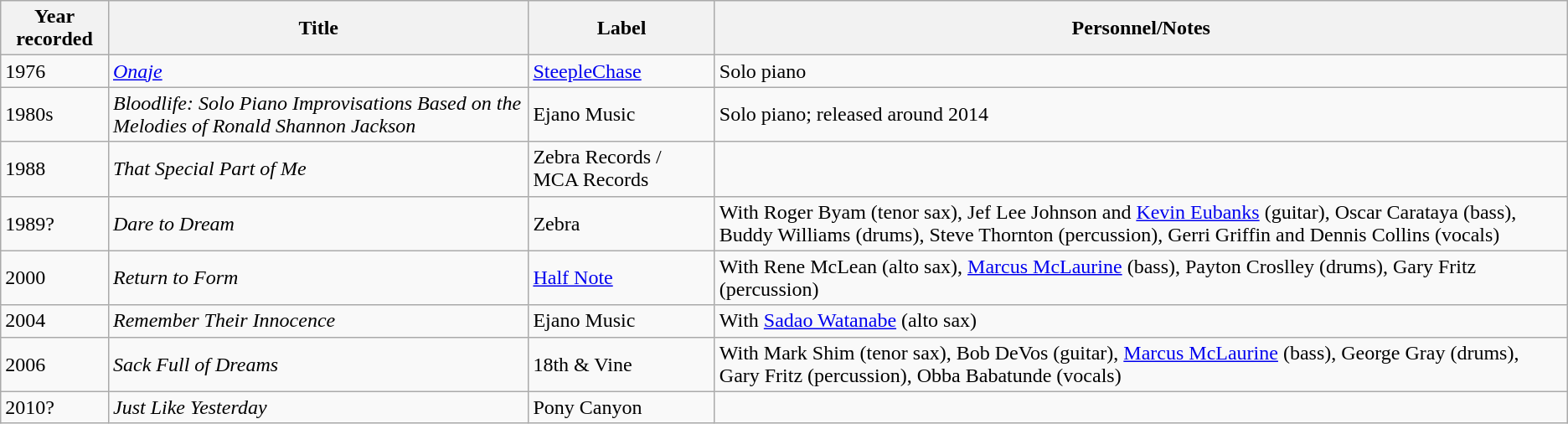<table class="wikitable sortable">
<tr>
<th>Year recorded</th>
<th>Title</th>
<th>Label</th>
<th>Personnel/Notes</th>
</tr>
<tr>
<td>1976</td>
<td><em><a href='#'>Onaje</a></em></td>
<td><a href='#'>SteepleChase</a></td>
<td>Solo piano</td>
</tr>
<tr>
<td>1980s</td>
<td><em>Bloodlife: Solo Piano Improvisations Based on the Melodies of Ronald Shannon Jackson</em></td>
<td>Ejano Music</td>
<td>Solo piano; released around 2014</td>
</tr>
<tr>
<td>1988</td>
<td><em>That Special Part of Me</em></td>
<td>Zebra Records / MCA Records</td>
<td></td>
</tr>
<tr>
<td>1989?</td>
<td><em>Dare to Dream</em></td>
<td>Zebra</td>
<td>With Roger Byam (tenor sax), Jef Lee Johnson and <a href='#'>Kevin Eubanks</a> (guitar), Oscar Carataya (bass), Buddy Williams (drums), Steve Thornton (percussion),  Gerri Griffin and Dennis Collins (vocals)</td>
</tr>
<tr>
<td>2000</td>
<td><em>Return to Form</em></td>
<td><a href='#'>Half Note</a></td>
<td>With Rene McLean (alto sax), <a href='#'>Marcus McLaurine</a> (bass), Payton Croslley (drums), Gary Fritz (percussion)</td>
</tr>
<tr>
<td>2004</td>
<td><em>Remember Their Innocence</em></td>
<td>Ejano Music</td>
<td>With <a href='#'>Sadao Watanabe</a> (alto sax)</td>
</tr>
<tr>
<td>2006</td>
<td><em>Sack Full of Dreams</em></td>
<td>18th & Vine</td>
<td>With Mark Shim (tenor sax), Bob DeVos (guitar), <a href='#'>Marcus McLaurine</a> (bass), George Gray (drums), Gary Fritz (percussion), Obba Babatunde (vocals)</td>
</tr>
<tr>
<td>2010?</td>
<td><em>Just Like Yesterday</em></td>
<td>Pony Canyon</td>
<td></td>
</tr>
</table>
